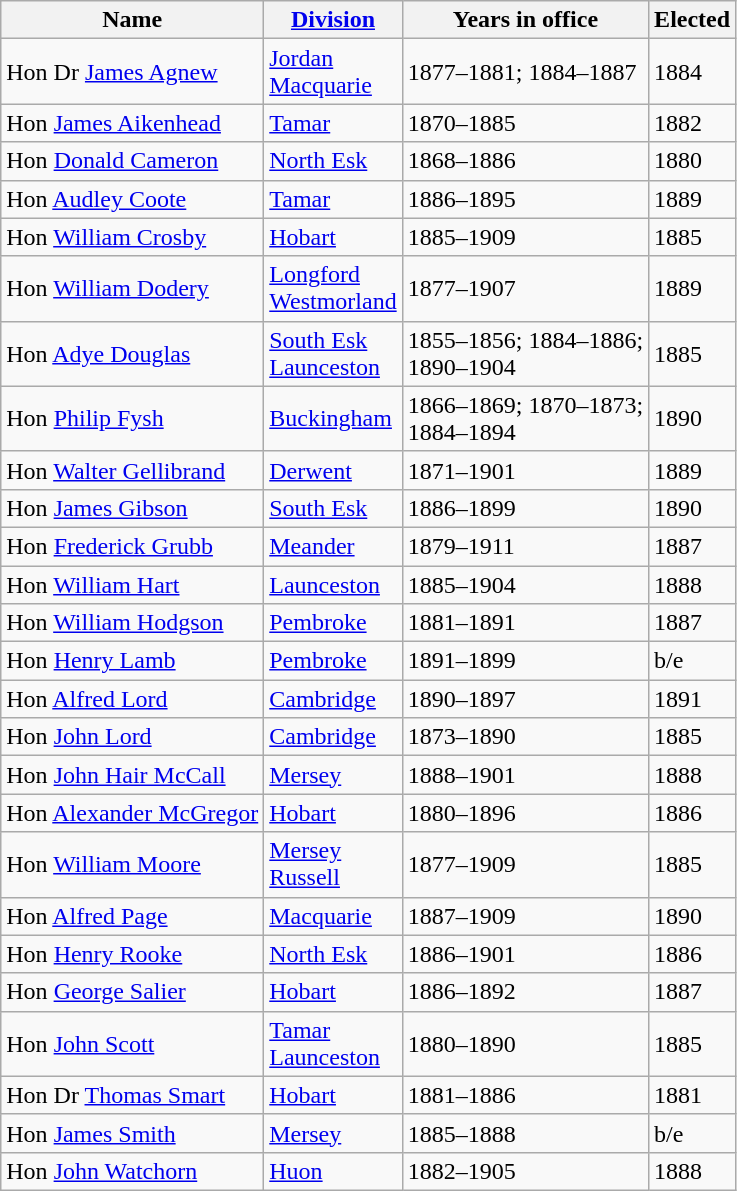<table class="wikitable sortable">
<tr>
<th><strong>Name</strong></th>
<th><strong><a href='#'>Division</a></strong></th>
<th><strong>Years in office</strong></th>
<th><strong>Elected</strong></th>
</tr>
<tr>
<td>Hon Dr <a href='#'>James Agnew</a></td>
<td><a href='#'>Jordan</a><br><a href='#'>Macquarie</a></td>
<td>1877–1881; 1884–1887</td>
<td>1884</td>
</tr>
<tr>
<td>Hon <a href='#'>James Aikenhead</a></td>
<td><a href='#'>Tamar</a></td>
<td>1870–1885</td>
<td>1882</td>
</tr>
<tr>
<td>Hon <a href='#'>Donald Cameron</a></td>
<td><a href='#'>North Esk</a></td>
<td>1868–1886</td>
<td>1880</td>
</tr>
<tr>
<td>Hon <a href='#'>Audley Coote</a></td>
<td><a href='#'>Tamar</a></td>
<td>1886–1895</td>
<td>1889</td>
</tr>
<tr>
<td>Hon <a href='#'>William Crosby</a></td>
<td><a href='#'>Hobart</a></td>
<td>1885–1909</td>
<td>1885</td>
</tr>
<tr>
<td>Hon <a href='#'>William Dodery</a></td>
<td><a href='#'>Longford</a><br><a href='#'>Westmorland</a></td>
<td>1877–1907</td>
<td>1889</td>
</tr>
<tr>
<td>Hon <a href='#'>Adye Douglas</a></td>
<td><a href='#'>South Esk</a><br><a href='#'>Launceston</a></td>
<td>1855–1856; 1884–1886;<br>1890–1904</td>
<td>1885</td>
</tr>
<tr>
<td>Hon <a href='#'>Philip Fysh</a></td>
<td><a href='#'>Buckingham</a></td>
<td>1866–1869; 1870–1873;<br>1884–1894</td>
<td>1890</td>
</tr>
<tr>
<td>Hon <a href='#'>Walter Gellibrand</a></td>
<td><a href='#'>Derwent</a></td>
<td>1871–1901</td>
<td>1889</td>
</tr>
<tr>
<td>Hon <a href='#'>James Gibson</a></td>
<td><a href='#'>South Esk</a></td>
<td>1886–1899</td>
<td>1890</td>
</tr>
<tr>
<td>Hon <a href='#'>Frederick Grubb</a></td>
<td><a href='#'>Meander</a></td>
<td>1879–1911</td>
<td>1887</td>
</tr>
<tr>
<td>Hon <a href='#'>William Hart</a></td>
<td><a href='#'>Launceston</a></td>
<td>1885–1904</td>
<td>1888</td>
</tr>
<tr>
<td>Hon <a href='#'>William Hodgson</a></td>
<td><a href='#'>Pembroke</a></td>
<td>1881–1891</td>
<td>1887</td>
</tr>
<tr>
<td>Hon <a href='#'>Henry Lamb</a></td>
<td><a href='#'>Pembroke</a></td>
<td>1891–1899</td>
<td>b/e</td>
</tr>
<tr>
<td>Hon <a href='#'>Alfred Lord</a></td>
<td><a href='#'>Cambridge</a></td>
<td>1890–1897</td>
<td>1891</td>
</tr>
<tr>
<td>Hon <a href='#'>John Lord</a></td>
<td><a href='#'>Cambridge</a></td>
<td>1873–1890</td>
<td>1885</td>
</tr>
<tr>
<td>Hon <a href='#'>John Hair McCall</a></td>
<td><a href='#'>Mersey</a></td>
<td>1888–1901</td>
<td>1888</td>
</tr>
<tr>
<td>Hon <a href='#'>Alexander McGregor</a></td>
<td><a href='#'>Hobart</a></td>
<td>1880–1896</td>
<td>1886</td>
</tr>
<tr>
<td>Hon <a href='#'>William Moore</a></td>
<td><a href='#'>Mersey</a><br><a href='#'>Russell</a></td>
<td>1877–1909</td>
<td>1885</td>
</tr>
<tr>
<td>Hon <a href='#'>Alfred Page</a></td>
<td><a href='#'>Macquarie</a></td>
<td>1887–1909</td>
<td>1890</td>
</tr>
<tr>
<td>Hon <a href='#'>Henry Rooke</a></td>
<td><a href='#'>North Esk</a></td>
<td>1886–1901</td>
<td>1886</td>
</tr>
<tr>
<td>Hon <a href='#'>George Salier</a></td>
<td><a href='#'>Hobart</a></td>
<td>1886–1892</td>
<td>1887</td>
</tr>
<tr>
<td>Hon <a href='#'>John Scott</a></td>
<td><a href='#'>Tamar</a><br><a href='#'>Launceston</a></td>
<td>1880–1890</td>
<td>1885</td>
</tr>
<tr>
<td>Hon Dr <a href='#'>Thomas Smart</a></td>
<td><a href='#'>Hobart</a></td>
<td>1881–1886</td>
<td>1881</td>
</tr>
<tr>
<td>Hon <a href='#'>James Smith</a></td>
<td><a href='#'>Mersey</a></td>
<td>1885–1888</td>
<td>b/e</td>
</tr>
<tr>
<td>Hon <a href='#'>John Watchorn</a></td>
<td><a href='#'>Huon</a></td>
<td>1882–1905</td>
<td>1888</td>
</tr>
</table>
